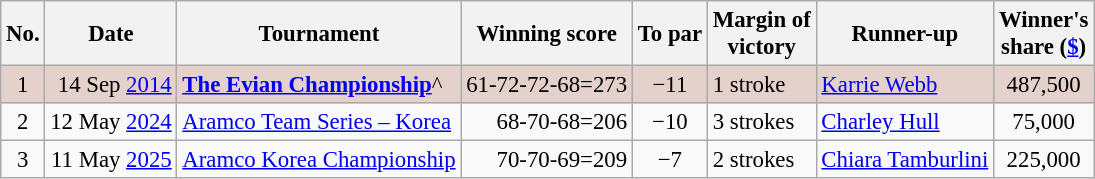<table class="wikitable" style="font-size:95%;">
<tr>
<th>No.</th>
<th>Date</th>
<th>Tournament</th>
<th>Winning score</th>
<th>To par</th>
<th>Margin of<br>victory</th>
<th>Runner-up</th>
<th>Winner's<br>share (<a href='#'>$</a>)</th>
</tr>
<tr style="background:#e5d1cb;">
<td align=center>1</td>
<td align=right>14 Sep <a href='#'>2014</a></td>
<td><strong><a href='#'>The Evian Championship</a></strong>^</td>
<td align=right>61-72-72-68=273</td>
<td align=center>−11</td>
<td>1 stroke</td>
<td> <a href='#'>Karrie Webb</a></td>
<td align=center>487,500</td>
</tr>
<tr>
<td align=center>2</td>
<td align=right>12 May <a href='#'>2024</a></td>
<td><a href='#'>Aramco Team Series – Korea</a></td>
<td align=right>68-70-68=206</td>
<td align=center>−10</td>
<td>3 strokes</td>
<td> <a href='#'>Charley Hull</a></td>
<td align=center>75,000</td>
</tr>
<tr>
<td align=center>3</td>
<td align=right>11 May <a href='#'>2025</a></td>
<td><a href='#'>Aramco Korea Championship</a></td>
<td align=right>70-70-69=209</td>
<td align=center>−7</td>
<td>2 strokes</td>
<td> <a href='#'>Chiara Tamburlini</a></td>
<td align=center>225,000</td>
</tr>
</table>
